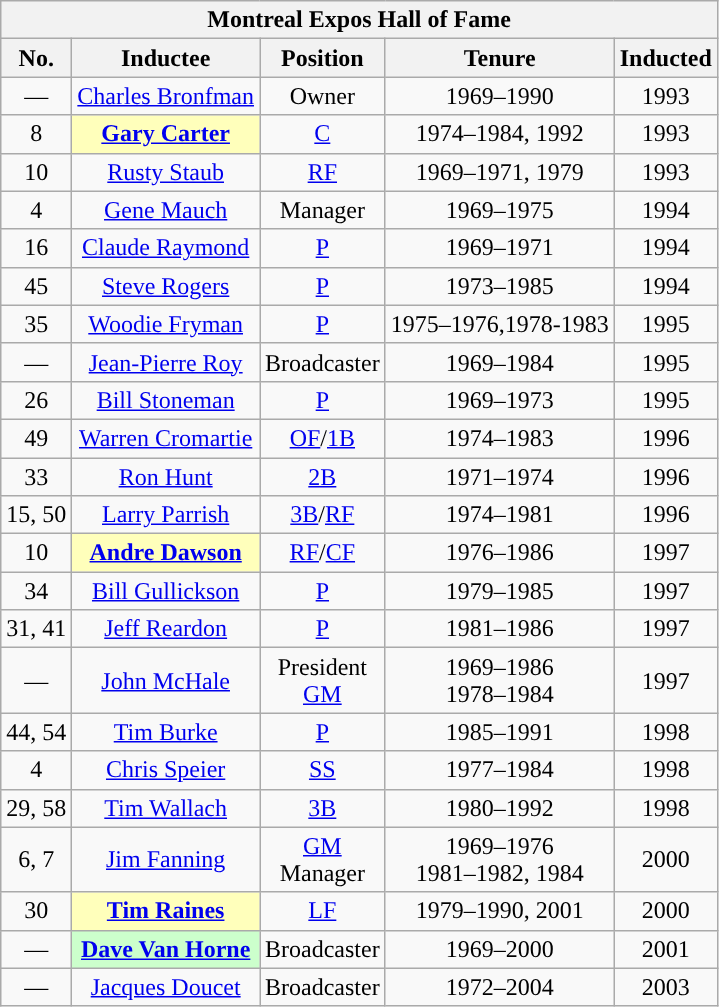<table class="wikitable" style="text-align:center">
<tr>
<th colspan=5>Montreal Expos Hall of Fame</th>
</tr>
<tr>
<th>No.</th>
<th>Inductee</th>
<th>Position</th>
<th>Tenure</th>
<th>Inducted</th>
</tr>
<tr>
<td>—</td>
<td><a href='#'>Charles Bronfman</a></td>
<td>Owner</td>
<td>1969–1990</td>
<td>1993</td>
</tr>
<tr>
<td>8</td>
<td style="background:#ffb;"><strong><a href='#'>Gary Carter</a></strong></td>
<td><a href='#'>C</a></td>
<td>1974–1984, 1992</td>
<td>1993</td>
</tr>
<tr>
<td>10</td>
<td><a href='#'>Rusty Staub</a></td>
<td><a href='#'>RF</a></td>
<td>1969–1971, 1979</td>
<td>1993</td>
</tr>
<tr>
<td>4</td>
<td><a href='#'>Gene Mauch</a></td>
<td>Manager</td>
<td>1969–1975</td>
<td>1994</td>
</tr>
<tr>
<td>16</td>
<td><a href='#'>Claude Raymond</a></td>
<td><a href='#'>P</a></td>
<td>1969–1971</td>
<td>1994</td>
</tr>
<tr>
<td>45</td>
<td><a href='#'>Steve Rogers</a></td>
<td><a href='#'>P</a></td>
<td>1973–1985</td>
<td>1994</td>
</tr>
<tr>
<td>35</td>
<td><a href='#'>Woodie Fryman</a></td>
<td><a href='#'>P</a></td>
<td>1975–1976,1978-1983</td>
<td>1995</td>
</tr>
<tr>
<td>—</td>
<td><a href='#'>Jean-Pierre Roy</a></td>
<td>Broadcaster</td>
<td>1969–1984</td>
<td>1995</td>
</tr>
<tr>
<td>26</td>
<td><a href='#'>Bill Stoneman</a></td>
<td><a href='#'>P</a></td>
<td>1969–1973</td>
<td>1995</td>
</tr>
<tr>
<td>49</td>
<td><a href='#'>Warren Cromartie</a></td>
<td><a href='#'>OF</a>/<a href='#'>1B</a></td>
<td>1974–1983</td>
<td>1996</td>
</tr>
<tr>
<td>33</td>
<td><a href='#'>Ron Hunt</a></td>
<td><a href='#'>2B</a></td>
<td>1971–1974</td>
<td>1996</td>
</tr>
<tr>
<td>15, 50</td>
<td><a href='#'>Larry Parrish</a></td>
<td><a href='#'>3B</a>/<a href='#'>RF</a></td>
<td>1974–1981</td>
<td>1996</td>
</tr>
<tr>
<td>10</td>
<td style="background:#ffb;"><strong><a href='#'>Andre Dawson</a></strong></td>
<td><a href='#'>RF</a>/<a href='#'>CF</a></td>
<td>1976–1986</td>
<td>1997</td>
</tr>
<tr>
<td>34</td>
<td><a href='#'>Bill Gullickson</a></td>
<td><a href='#'>P</a></td>
<td>1979–1985</td>
<td>1997</td>
</tr>
<tr>
<td>31, 41</td>
<td><a href='#'>Jeff Reardon</a></td>
<td><a href='#'>P</a></td>
<td>1981–1986</td>
<td>1997</td>
</tr>
<tr>
<td>—</td>
<td><a href='#'>John McHale</a></td>
<td>President<br><a href='#'>GM</a></td>
<td>1969–1986<br>1978–1984</td>
<td>1997</td>
</tr>
<tr>
<td>44, 54</td>
<td><a href='#'>Tim Burke</a></td>
<td><a href='#'>P</a></td>
<td>1985–1991</td>
<td>1998</td>
</tr>
<tr>
<td>4</td>
<td><a href='#'>Chris Speier</a></td>
<td><a href='#'>SS</a></td>
<td>1977–1984</td>
<td>1998</td>
</tr>
<tr>
<td>29, 58</td>
<td><a href='#'>Tim Wallach</a></td>
<td><a href='#'>3B</a></td>
<td>1980–1992</td>
<td>1998</td>
</tr>
<tr>
<td>6, 7</td>
<td><a href='#'>Jim Fanning</a></td>
<td><a href='#'>GM</a><br>Manager</td>
<td>1969–1976<br>1981–1982, 1984</td>
<td>2000</td>
</tr>
<tr>
<td>30</td>
<td style="background:#ffb;"><strong><a href='#'>Tim Raines</a></strong></td>
<td><a href='#'>LF</a></td>
<td>1979–1990, 2001</td>
<td>2000</td>
</tr>
<tr>
<td>—</td>
<td style="background:#cfc;"><strong><a href='#'>Dave Van Horne</a></strong></td>
<td>Broadcaster</td>
<td>1969–2000</td>
<td>2001</td>
</tr>
<tr>
<td>—</td>
<td><a href='#'>Jacques Doucet</a></td>
<td>Broadcaster</td>
<td>1972–2004</td>
<td>2003</td>
</tr>
</table>
